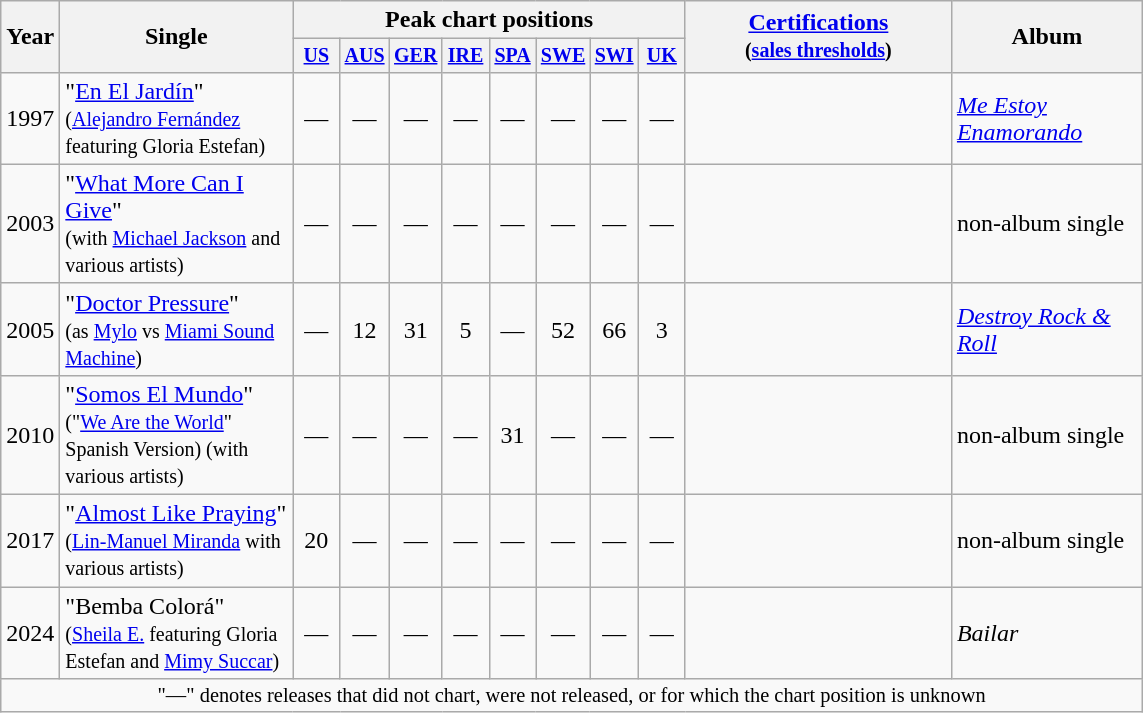<table class="wikitable">
<tr>
<th rowspan="2"  style="width:1px;">Year</th>
<th rowspan="2" style="width:148px;">Single</th>
<th colspan="8">Peak chart positions</th>
<th rowspan="2" style="width:170px;"><a href='#'>Certifications</a><br><small>(<a href='#'>sales thresholds</a>)</small></th>
<th rowspan="2" style="width:120px;">Album</th>
</tr>
<tr style="font-size:smaller;">
<th width="25"><a href='#'>US</a><br></th>
<th width="25"><a href='#'>AUS</a><br></th>
<th width="25"><a href='#'>GER</a><br></th>
<th width="25"><a href='#'>IRE</a><br></th>
<th width="25"><a href='#'>SPA</a><br></th>
<th width="25"><a href='#'>SWE</a><br></th>
<th width="25"><a href='#'>SWI</a><br></th>
<th width="25"><a href='#'>UK</a><br></th>
</tr>
<tr style="text-align:center;">
<td align="left">1997</td>
<td align="left">"<a href='#'>En El Jardín</a>"<br><small>(<a href='#'>Alejandro Fernández</a> featuring Gloria Estefan)</small></td>
<td>—</td>
<td>—</td>
<td>—</td>
<td>—</td>
<td>—</td>
<td>—</td>
<td>—</td>
<td>—</td>
<td></td>
<td align="left"><em><a href='#'>Me Estoy Enamorando</a></em></td>
</tr>
<tr style="text-align:center;">
<td align="left">2003</td>
<td align="left">"<a href='#'>What More Can I Give</a>"<br><small>(with <a href='#'>Michael Jackson</a> and various artists)</small></td>
<td>—</td>
<td>—</td>
<td>—</td>
<td>—</td>
<td>—</td>
<td>—</td>
<td>—</td>
<td>—</td>
<td></td>
<td align="left">non-album single</td>
</tr>
<tr style="text-align:center;">
<td align="left">2005</td>
<td align="left">"<a href='#'>Doctor Pressure</a>"<br><small>(as <a href='#'>Mylo</a> vs <a href='#'>Miami Sound Machine</a>)</small></td>
<td>—</td>
<td>12</td>
<td>31</td>
<td>5</td>
<td>—</td>
<td>52</td>
<td>66</td>
<td>3</td>
<td></td>
<td align="left"><em><a href='#'>Destroy Rock & Roll</a></em></td>
</tr>
<tr style="text-align:center;">
<td align="left">2010</td>
<td align="left">"<a href='#'>Somos El Mundo</a>"<br><small>("<a href='#'>We Are the World</a>" Spanish Version) (with various artists)</small></td>
<td>—</td>
<td>—</td>
<td>—</td>
<td>—</td>
<td>31</td>
<td>—</td>
<td>—</td>
<td>—</td>
<td></td>
<td align="left">non-album single</td>
</tr>
<tr style="text-align:center;">
<td align="left">2017</td>
<td align="left">"<a href='#'>Almost Like Praying</a>"<br><small>(<a href='#'>Lin-Manuel Miranda</a> with various artists)</small></td>
<td>20</td>
<td>—</td>
<td>—</td>
<td>—</td>
<td>—</td>
<td>—</td>
<td>—</td>
<td>—</td>
<td></td>
<td align="left">non-album single</td>
</tr>
<tr style="text-align:center;">
<td align="left">2024</td>
<td align="left">"Bemba Colorá"<br><small>(<a href='#'>Sheila E.</a> featuring Gloria Estefan and <a href='#'>Mimy Succar</a>)</small></td>
<td>—</td>
<td>—</td>
<td>—</td>
<td>—</td>
<td>—</td>
<td>—</td>
<td>—</td>
<td>—</td>
<td></td>
<td align="left"><em>Bailar</em></td>
</tr>
<tr>
<td colspan="15" style="text-align:center; font-size:85%">"—" denotes releases that did not chart, were not released, or for which the chart position is unknown</td>
</tr>
</table>
